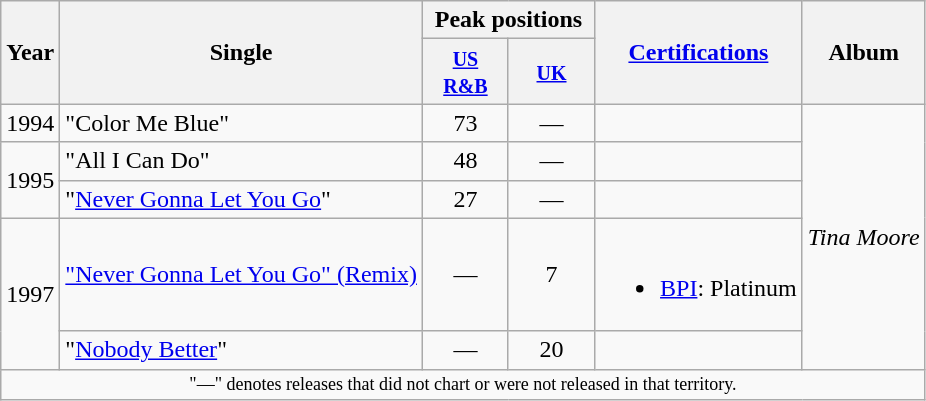<table class="wikitable">
<tr>
<th align="center" rowspan="2">Year</th>
<th align="center" rowspan="2">Single</th>
<th align="center" colspan="2">Peak positions</th>
<th align="center" rowspan="2"><a href='#'>Certifications</a></th>
<th align="center" rowspan="2">Album</th>
</tr>
<tr>
<th width="50"><small><a href='#'>US<br>R&B</a></small><br></th>
<th width="50"><small><a href='#'>UK</a></small><br></th>
</tr>
<tr>
<td align="center">1994</td>
<td align="left">"Color Me Blue"</td>
<td align="center">73</td>
<td align="center">—</td>
<td></td>
<td rowspan="5"><em>Tina Moore</em></td>
</tr>
<tr>
<td align="center" rowspan="2">1995</td>
<td align="left">"All I Can Do"</td>
<td align="center">48</td>
<td align="center">—</td>
<td></td>
</tr>
<tr>
<td align="left">"<a href='#'>Never Gonna Let You Go</a>"</td>
<td align="center">27</td>
<td align="center">—</td>
<td></td>
</tr>
<tr>
<td align="center" rowspan="2">1997</td>
<td align="left"><a href='#'>"Never Gonna Let You Go" (Remix)</a></td>
<td align="center">—</td>
<td align="center">7</td>
<td><br><ul><li><a href='#'>BPI</a>: Platinum</li></ul></td>
</tr>
<tr>
<td align="left">"<a href='#'>Nobody Better</a>"</td>
<td align="center">—</td>
<td align="center">20</td>
<td></td>
</tr>
<tr>
<td colspan="7" style="text-align:center; font-size:9pt;">"—" denotes releases that did not chart or were not released in that territory.</td>
</tr>
</table>
